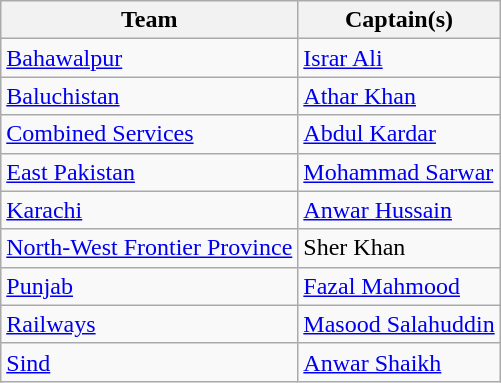<table class="wikitable">
<tr>
<th>Team</th>
<th>Captain(s)</th>
</tr>
<tr>
<td><a href='#'>Bahawalpur</a></td>
<td><a href='#'>Israr Ali</a></td>
</tr>
<tr>
<td><a href='#'>Baluchistan</a></td>
<td><a href='#'>Athar Khan</a></td>
</tr>
<tr>
<td><a href='#'>Combined Services</a></td>
<td><a href='#'>Abdul Kardar</a></td>
</tr>
<tr>
<td><a href='#'>East Pakistan</a></td>
<td><a href='#'>Mohammad Sarwar</a></td>
</tr>
<tr>
<td><a href='#'>Karachi</a></td>
<td><a href='#'>Anwar Hussain</a></td>
</tr>
<tr>
<td><a href='#'>North-West Frontier Province</a></td>
<td>Sher Khan</td>
</tr>
<tr>
<td><a href='#'>Punjab</a></td>
<td><a href='#'>Fazal Mahmood</a></td>
</tr>
<tr>
<td><a href='#'>Railways</a></td>
<td><a href='#'>Masood Salahuddin</a></td>
</tr>
<tr>
<td><a href='#'>Sind</a></td>
<td><a href='#'>Anwar Shaikh</a></td>
</tr>
</table>
